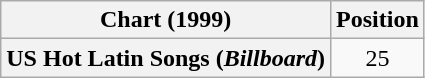<table class="wikitable plainrowheaders " style="text-align:center;">
<tr>
<th scope="col">Chart (1999)</th>
<th scope="col">Position</th>
</tr>
<tr>
<th scope="row">US Hot Latin Songs (<em>Billboard</em>)</th>
<td>25</td>
</tr>
</table>
